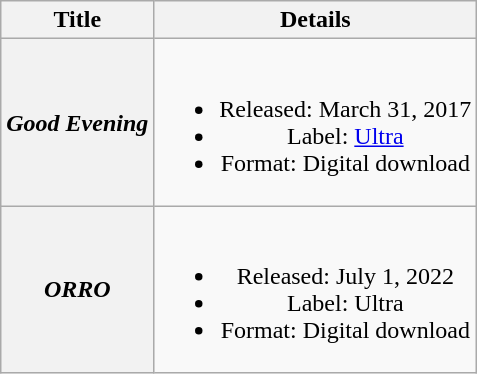<table class="wikitable plainrowheaders" style="text-align:center">
<tr>
<th scope="col">Title</th>
<th scope="col">Details</th>
</tr>
<tr>
<th scope="row"><em>Good Evening</em></th>
<td><br><ul><li>Released: March 31, 2017</li><li>Label: <a href='#'>Ultra</a></li><li>Format: Digital download</li></ul></td>
</tr>
<tr>
<th scope="row"><em>ORRO</em></th>
<td><br><ul><li>Released: July 1, 2022</li><li>Label: Ultra</li><li>Format: Digital download</li></ul></td>
</tr>
</table>
